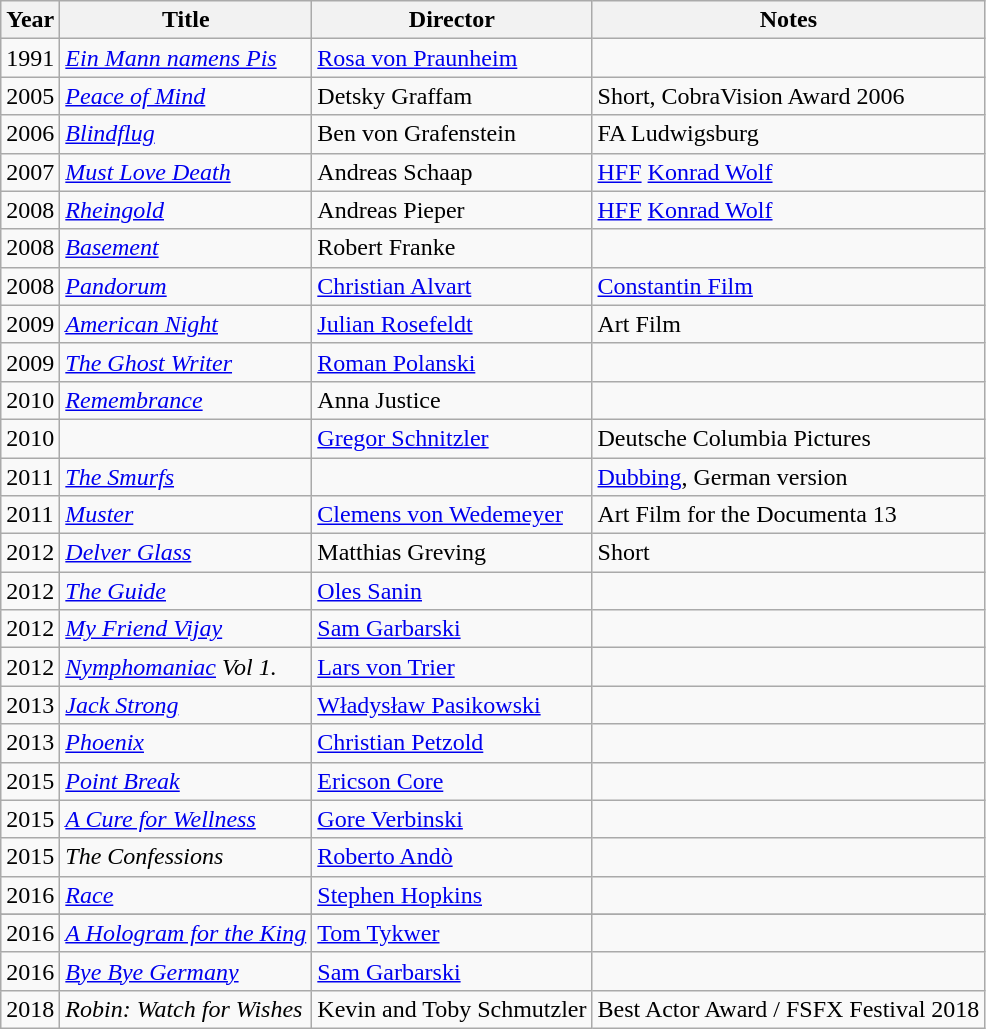<table class="wikitable sortable">
<tr>
<th>Year</th>
<th>Title</th>
<th>Director</th>
<th>Notes</th>
</tr>
<tr>
<td>1991</td>
<td><em><a href='#'>Ein Mann namens Pis</a></em></td>
<td><a href='#'>Rosa von Praunheim</a></td>
<td></td>
</tr>
<tr>
<td>2005</td>
<td><em><a href='#'>Peace of Mind</a></em></td>
<td>Detsky Graffam</td>
<td>Short, CobraVision Award 2006</td>
</tr>
<tr>
<td>2006</td>
<td><em><a href='#'>Blindflug</a></em></td>
<td>Ben von Grafenstein</td>
<td>FA Ludwigsburg</td>
</tr>
<tr>
<td>2007</td>
<td><em><a href='#'>Must Love Death</a></em></td>
<td>Andreas Schaap</td>
<td><a href='#'>HFF</a> <a href='#'>Konrad Wolf</a></td>
</tr>
<tr>
<td>2008</td>
<td><em><a href='#'>Rheingold</a></em></td>
<td>Andreas Pieper</td>
<td><a href='#'>HFF</a> <a href='#'>Konrad Wolf</a></td>
</tr>
<tr>
<td>2008</td>
<td><em><a href='#'>Basement</a></em></td>
<td>Robert Franke</td>
<td></td>
</tr>
<tr>
<td>2008</td>
<td><em><a href='#'>Pandorum</a></em></td>
<td><a href='#'>Christian Alvart</a></td>
<td><a href='#'>Constantin Film</a></td>
</tr>
<tr>
<td>2009</td>
<td><em><a href='#'>American Night</a></em></td>
<td><a href='#'>Julian Rosefeldt</a></td>
<td>Art Film</td>
</tr>
<tr>
<td>2009</td>
<td><em><a href='#'>The Ghost Writer</a></em></td>
<td><a href='#'>Roman Polanski</a></td>
<td></td>
</tr>
<tr>
<td>2010</td>
<td><em><a href='#'>Remembrance</a></em></td>
<td>Anna Justice</td>
<td></td>
</tr>
<tr>
<td>2010</td>
<td><em></em></td>
<td><a href='#'>Gregor Schnitzler</a></td>
<td>Deutsche Columbia Pictures</td>
</tr>
<tr>
<td>2011</td>
<td><em><a href='#'>The Smurfs</a></em></td>
<td></td>
<td><a href='#'>Dubbing</a>, German version</td>
</tr>
<tr>
<td>2011</td>
<td><em><a href='#'>Muster</a></em></td>
<td><a href='#'>Clemens von Wedemeyer</a></td>
<td>Art Film for the Documenta 13</td>
</tr>
<tr>
<td>2012</td>
<td><em><a href='#'>Delver Glass</a></em></td>
<td>Matthias Greving</td>
<td>Short</td>
</tr>
<tr>
<td>2012</td>
<td><em><a href='#'>The Guide</a></em></td>
<td><a href='#'>Oles Sanin</a></td>
<td></td>
</tr>
<tr>
<td>2012</td>
<td><em><a href='#'>My Friend Vijay</a></em></td>
<td><a href='#'>Sam Garbarski</a></td>
<td></td>
</tr>
<tr>
<td>2012</td>
<td><em><a href='#'>Nymphomaniac</a> Vol 1.</em></td>
<td><a href='#'>Lars von Trier</a></td>
<td></td>
</tr>
<tr>
<td>2013</td>
<td><em><a href='#'>Jack Strong</a></em></td>
<td><a href='#'>Władysław Pasikowski</a></td>
<td></td>
</tr>
<tr>
<td>2013</td>
<td><em><a href='#'>Phoenix</a></em></td>
<td><a href='#'>Christian Petzold</a></td>
<td></td>
</tr>
<tr>
<td>2015</td>
<td><em><a href='#'>Point Break</a></em></td>
<td><a href='#'>Ericson Core</a></td>
<td></td>
</tr>
<tr>
<td>2015</td>
<td><em><a href='#'>A Cure for Wellness</a></em></td>
<td><a href='#'>Gore Verbinski</a></td>
<td></td>
</tr>
<tr>
<td>2015</td>
<td><em>The Confessions</em></td>
<td><a href='#'>Roberto Andò</a></td>
<td></td>
</tr>
<tr>
<td>2016</td>
<td><em><a href='#'>Race</a></em></td>
<td><a href='#'>Stephen Hopkins</a></td>
<td></td>
</tr>
<tr>
</tr>
<tr>
<td>2016</td>
<td><em><a href='#'>A Hologram for the King</a></em></td>
<td><a href='#'>Tom Tykwer</a></td>
<td></td>
</tr>
<tr>
<td>2016</td>
<td><em><a href='#'>Bye Bye Germany</a></em></td>
<td><a href='#'>Sam Garbarski</a></td>
<td></td>
</tr>
<tr>
<td>2018</td>
<td><em>Robin: Watch for Wishes</em></td>
<td>Kevin and Toby Schmutzler</td>
<td>Best Actor Award / FSFX Festival 2018</td>
</tr>
</table>
